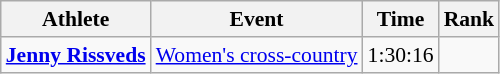<table class="wikitable" style="font-size:90%">
<tr>
<th>Athlete</th>
<th>Event</th>
<th>Time</th>
<th>Rank</th>
</tr>
<tr align=center>
<td align=left><strong><a href='#'>Jenny Rissveds</a></strong></td>
<td align=left><a href='#'>Women's cross-country</a></td>
<td>1:30:16</td>
<td></td>
</tr>
</table>
